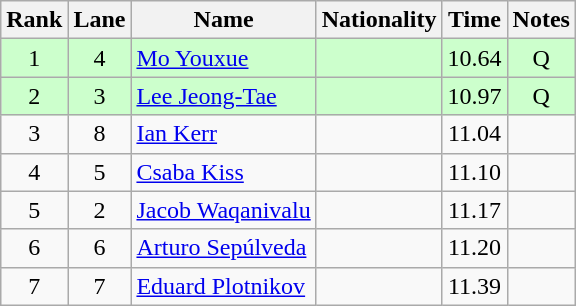<table class="wikitable sortable" style="text-align:center">
<tr>
<th>Rank</th>
<th>Lane</th>
<th>Name</th>
<th>Nationality</th>
<th>Time</th>
<th>Notes</th>
</tr>
<tr bgcolor=ccffcc>
<td>1</td>
<td>4</td>
<td align=left><a href='#'>Mo Youxue</a></td>
<td align=left></td>
<td>10.64</td>
<td>Q</td>
</tr>
<tr bgcolor=ccffcc>
<td>2</td>
<td>3</td>
<td align=left><a href='#'>Lee Jeong-Tae</a></td>
<td align=left></td>
<td>10.97</td>
<td>Q</td>
</tr>
<tr>
<td>3</td>
<td>8</td>
<td align=left><a href='#'>Ian Kerr</a></td>
<td align=left></td>
<td>11.04</td>
<td></td>
</tr>
<tr>
<td>4</td>
<td>5</td>
<td align=left><a href='#'>Csaba Kiss</a></td>
<td align=left></td>
<td>11.10</td>
<td></td>
</tr>
<tr>
<td>5</td>
<td>2</td>
<td align=left><a href='#'>Jacob Waqanivalu</a></td>
<td align=left></td>
<td>11.17</td>
<td></td>
</tr>
<tr>
<td>6</td>
<td>6</td>
<td align=left><a href='#'>Arturo Sepúlveda</a></td>
<td align=left></td>
<td>11.20</td>
<td></td>
</tr>
<tr>
<td>7</td>
<td>7</td>
<td align=left><a href='#'>Eduard Plotnikov</a></td>
<td align=left></td>
<td>11.39</td>
<td></td>
</tr>
</table>
